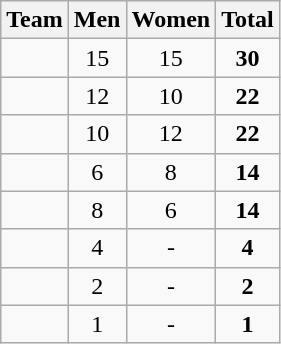<table class=wikitable style="text-align:center">
<tr>
<th>Team</th>
<th>Men</th>
<th>Women</th>
<th>Total</th>
</tr>
<tr>
<td align=left></td>
<td>15</td>
<td>15</td>
<td><strong>30</strong></td>
</tr>
<tr>
<td align=left></td>
<td>12</td>
<td>10</td>
<td><strong>22</strong></td>
</tr>
<tr>
<td align=left></td>
<td>10</td>
<td>12</td>
<td><strong>22</strong></td>
</tr>
<tr>
<td align=left></td>
<td>6</td>
<td>8</td>
<td><strong>14</strong></td>
</tr>
<tr>
<td align=left></td>
<td>8</td>
<td>6</td>
<td><strong>14</strong></td>
</tr>
<tr>
<td align=left></td>
<td>4</td>
<td>-</td>
<td><strong>4</strong></td>
</tr>
<tr>
<td align=left></td>
<td>2</td>
<td>-</td>
<td><strong>2</strong></td>
</tr>
<tr>
<td align=left></td>
<td>1</td>
<td>-</td>
<td><strong>1</strong></td>
</tr>
</table>
